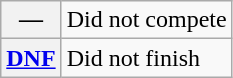<table class="wikitable">
<tr>
<th scope="row">—</th>
<td>Did not compete</td>
</tr>
<tr>
<th scope="row"><a href='#'>DNF</a></th>
<td>Did not finish</td>
</tr>
</table>
